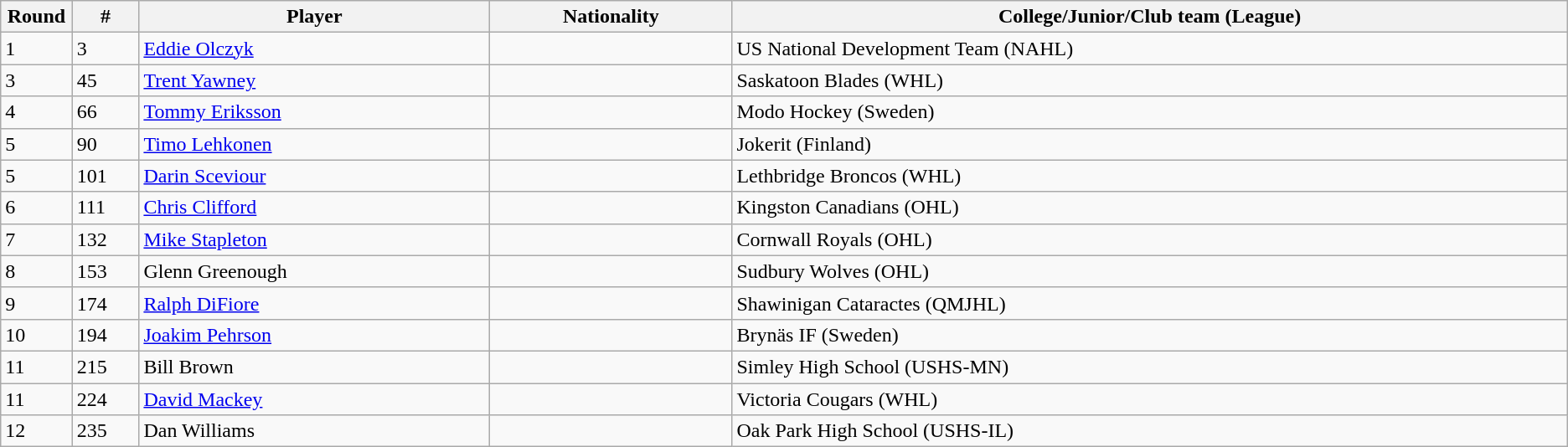<table class="wikitable">
<tr align="center">
<th bgcolor="#DDDDFF" width="4.0%">Round</th>
<th bgcolor="#DDDDFF" width="4.0%">#</th>
<th bgcolor="#DDDDFF" width="21.0%">Player</th>
<th bgcolor="#DDDDFF" width="14.5%">Nationality</th>
<th bgcolor="#DDDDFF" width="50.0%">College/Junior/Club team (League)</th>
</tr>
<tr>
<td>1</td>
<td>3</td>
<td><a href='#'>Eddie Olczyk</a></td>
<td></td>
<td>US National Development Team (NAHL)</td>
</tr>
<tr>
<td>3</td>
<td>45</td>
<td><a href='#'>Trent Yawney</a></td>
<td></td>
<td>Saskatoon Blades (WHL)</td>
</tr>
<tr>
<td>4</td>
<td>66</td>
<td><a href='#'>Tommy Eriksson</a></td>
<td></td>
<td>Modo Hockey (Sweden)</td>
</tr>
<tr>
<td>5</td>
<td>90</td>
<td><a href='#'>Timo Lehkonen</a></td>
<td></td>
<td>Jokerit (Finland)</td>
</tr>
<tr>
<td>5</td>
<td>101</td>
<td><a href='#'>Darin Sceviour</a></td>
<td></td>
<td>Lethbridge Broncos (WHL)</td>
</tr>
<tr>
<td>6</td>
<td>111</td>
<td><a href='#'>Chris Clifford</a></td>
<td></td>
<td>Kingston Canadians (OHL)</td>
</tr>
<tr>
<td>7</td>
<td>132</td>
<td><a href='#'>Mike Stapleton</a></td>
<td></td>
<td>Cornwall Royals (OHL)</td>
</tr>
<tr>
<td>8</td>
<td>153</td>
<td>Glenn Greenough</td>
<td></td>
<td>Sudbury Wolves (OHL)</td>
</tr>
<tr>
<td>9</td>
<td>174</td>
<td><a href='#'>Ralph DiFiore</a></td>
<td></td>
<td>Shawinigan Cataractes (QMJHL)</td>
</tr>
<tr>
<td>10</td>
<td>194</td>
<td><a href='#'>Joakim Pehrson</a></td>
<td></td>
<td>Brynäs IF (Sweden)</td>
</tr>
<tr>
<td>11</td>
<td>215</td>
<td>Bill Brown</td>
<td></td>
<td>Simley High School (USHS-MN)</td>
</tr>
<tr>
<td>11</td>
<td>224</td>
<td><a href='#'>David Mackey</a></td>
<td></td>
<td>Victoria Cougars (WHL)</td>
</tr>
<tr>
<td>12</td>
<td>235</td>
<td>Dan Williams</td>
<td></td>
<td>Oak Park High School (USHS-IL)</td>
</tr>
</table>
